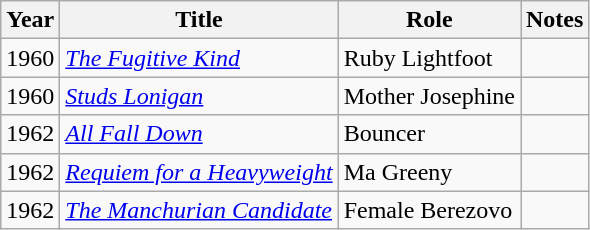<table class="wikitable">
<tr>
<th>Year</th>
<th>Title</th>
<th>Role</th>
<th>Notes</th>
</tr>
<tr>
<td>1960</td>
<td><em><a href='#'>The Fugitive Kind</a></em></td>
<td>Ruby Lightfoot</td>
<td></td>
</tr>
<tr>
<td>1960</td>
<td><em><a href='#'>Studs Lonigan</a></em></td>
<td>Mother Josephine</td>
<td></td>
</tr>
<tr>
<td>1962</td>
<td><em><a href='#'>All Fall Down</a></em></td>
<td>Bouncer</td>
<td></td>
</tr>
<tr>
<td>1962</td>
<td><em><a href='#'>Requiem for a Heavyweight</a></em></td>
<td>Ma Greeny</td>
<td></td>
</tr>
<tr>
<td>1962</td>
<td><em><a href='#'>The Manchurian Candidate</a></em></td>
<td>Female Berezovo</td>
<td></td>
</tr>
</table>
